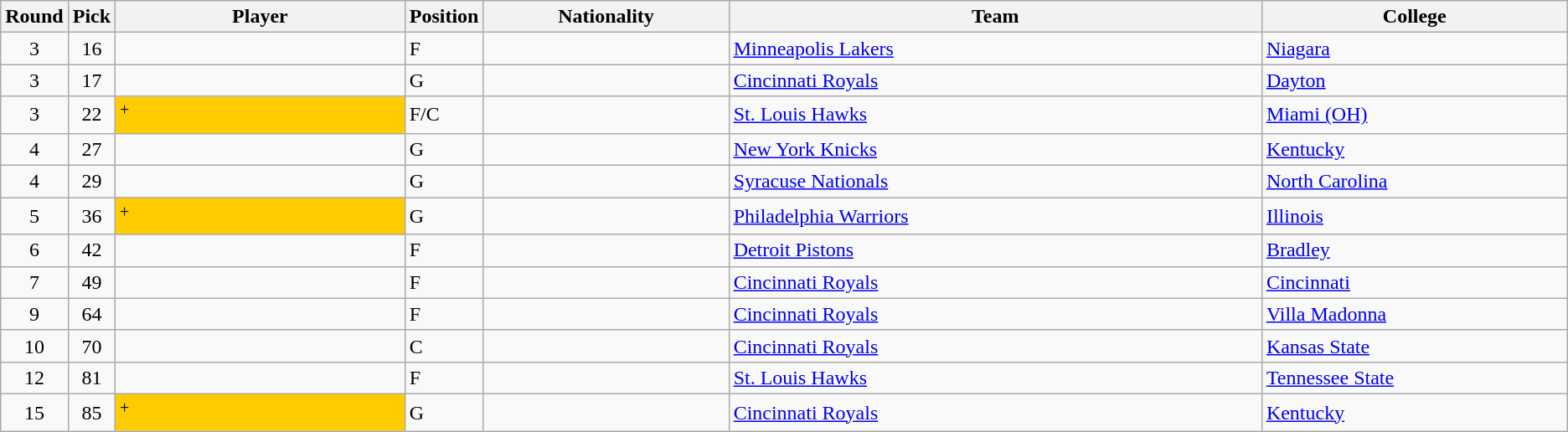<table class="wikitable sortable">
<tr>
<th width="1%">Round</th>
<th width="1%">Pick</th>
<th width="19%">Player</th>
<th width="1%">Position</th>
<th width="16%">Nationality</th>
<th width="35%">Team</th>
<th width="20%">College</th>
</tr>
<tr>
<td align=center>3</td>
<td align=center>16</td>
<td></td>
<td>F</td>
<td></td>
<td><a href='#'>Minneapolis Lakers</a></td>
<td><a href='#'>Niagara</a></td>
</tr>
<tr>
<td align=center>3</td>
<td align=center>17</td>
<td></td>
<td>G</td>
<td></td>
<td><a href='#'>Cincinnati Royals</a></td>
<td><a href='#'>Dayton</a></td>
</tr>
<tr>
<td align=center>3</td>
<td align=center>22</td>
<td bgcolor="#FFCC00"><sup>+</sup></td>
<td>F/C</td>
<td></td>
<td><a href='#'>St. Louis Hawks</a></td>
<td><a href='#'>Miami (OH)</a></td>
</tr>
<tr>
<td align=center>4</td>
<td align=center>27</td>
<td></td>
<td>G</td>
<td></td>
<td><a href='#'>New York Knicks</a></td>
<td><a href='#'>Kentucky</a></td>
</tr>
<tr>
<td align=center>4</td>
<td align=center>29</td>
<td></td>
<td>G</td>
<td></td>
<td><a href='#'>Syracuse Nationals</a></td>
<td><a href='#'>North Carolina</a></td>
</tr>
<tr>
<td align=center>5</td>
<td align=center>36</td>
<td bgcolor="#FFCC00"><sup>+</sup></td>
<td>G</td>
<td></td>
<td><a href='#'>Philadelphia Warriors</a></td>
<td><a href='#'>Illinois</a></td>
</tr>
<tr>
<td align=center>6</td>
<td align=center>42</td>
<td></td>
<td>F</td>
<td></td>
<td><a href='#'>Detroit Pistons</a></td>
<td><a href='#'>Bradley</a></td>
</tr>
<tr>
<td align=center>7</td>
<td align=center>49</td>
<td></td>
<td>F</td>
<td></td>
<td><a href='#'>Cincinnati Royals</a></td>
<td><a href='#'>Cincinnati</a></td>
</tr>
<tr>
<td align=center>9</td>
<td align=center>64</td>
<td></td>
<td>F</td>
<td></td>
<td><a href='#'>Cincinnati Royals</a></td>
<td><a href='#'>Villa Madonna</a></td>
</tr>
<tr>
<td align=center>10</td>
<td align=center>70</td>
<td></td>
<td>C</td>
<td></td>
<td><a href='#'>Cincinnati Royals</a></td>
<td><a href='#'>Kansas State</a></td>
</tr>
<tr>
<td align=center>12</td>
<td align=center>81</td>
<td></td>
<td>F</td>
<td></td>
<td><a href='#'>St. Louis Hawks</a></td>
<td><a href='#'>Tennessee State</a></td>
</tr>
<tr>
<td align=center>15</td>
<td align=center>85</td>
<td bgcolor="#FFCC00"><sup>+</sup></td>
<td>G</td>
<td></td>
<td><a href='#'>Cincinnati Royals</a></td>
<td><a href='#'>Kentucky</a></td>
</tr>
</table>
